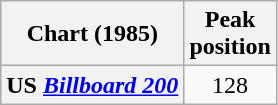<table class="wikitable sortable plainrowheaders">
<tr>
<th scope="col">Chart (1985)</th>
<th scope="col">Peak<br>position</th>
</tr>
<tr>
<th scope="row">US <em><a href='#'>Billboard 200</a></em></th>
<td style="text-align:center;">128</td>
</tr>
</table>
